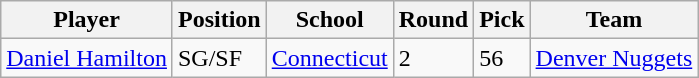<table class="wikitable" border="1">
<tr>
<th>Player</th>
<th>Position</th>
<th>School</th>
<th>Round</th>
<th>Pick</th>
<th>Team</th>
</tr>
<tr>
<td><a href='#'>Daniel Hamilton</a></td>
<td>SG/SF</td>
<td><a href='#'>Connecticut</a></td>
<td>2</td>
<td>56</td>
<td><a href='#'>Denver Nuggets</a></td>
</tr>
</table>
